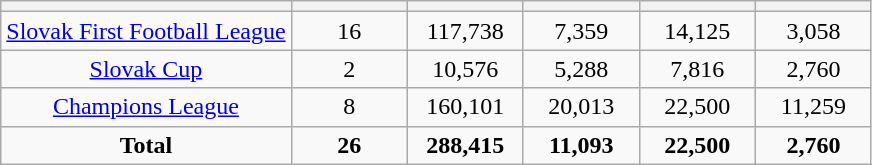<table class="wikitable sortable" style="text-align: center;">
<tr>
<th></th>
<th style="width:70px;"></th>
<th style="width:70px;"></th>
<th style="width:70px;"></th>
<th style="width:70px;"></th>
<th style="width:70px;"></th>
</tr>
<tr>
<td><a href='#'>Slovak First Football League</a></td>
<td>16</td>
<td>117,738</td>
<td>7,359</td>
<td>14,125</td>
<td>3,058</td>
</tr>
<tr>
<td><a href='#'>Slovak Cup</a></td>
<td>2</td>
<td>10,576</td>
<td>5,288</td>
<td>7,816</td>
<td>2,760</td>
</tr>
<tr>
<td><a href='#'>Champions League</a></td>
<td>8</td>
<td>160,101</td>
<td>20,013</td>
<td>22,500</td>
<td>11,259</td>
</tr>
<tr>
<td><strong>Total</strong></td>
<td><strong>26</strong></td>
<td><strong>288,415</strong></td>
<td><strong>11,093</strong></td>
<td><strong>22,500</strong></td>
<td><strong>2,760</strong></td>
</tr>
</table>
